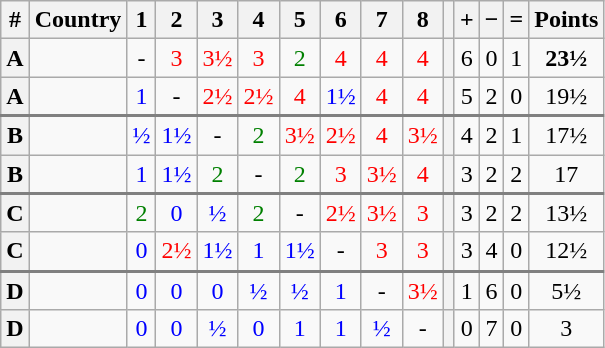<table class="wikitable" style="text-align:center">
<tr>
<th>#</th>
<th>Country</th>
<th>1</th>
<th>2</th>
<th>3</th>
<th>4</th>
<th>5</th>
<th>6</th>
<th>7</th>
<th>8</th>
<th></th>
<th>+</th>
<th>−</th>
<th>=</th>
<th>Points</th>
</tr>
<tr>
<th>A</th>
<td style="text-align: left"></td>
<td>-</td>
<td style="color:red;">3</td>
<td style="color:red;">3½</td>
<td style="color:red;">3</td>
<td style="color:green;">2</td>
<td style="color:red;">4</td>
<td style="color:red;">4</td>
<td style="color:red;">4</td>
<th></th>
<td>6</td>
<td>0</td>
<td>1</td>
<td><strong>23½</strong></td>
</tr>
<tr>
<th>A</th>
<td style="text-align: left"></td>
<td style="color:blue;">1</td>
<td>-</td>
<td style="color:red;">2½</td>
<td style="color:red;">2½</td>
<td style="color:red;">4</td>
<td style="color:blue;">1½</td>
<td style="color:red;">4</td>
<td style="color:red;">4</td>
<th></th>
<td>5</td>
<td>2</td>
<td>0</td>
<td>19½</td>
</tr>
<tr style="border-top:2px solid grey;">
<th>B</th>
<td style="text-align: left"></td>
<td style="color:blue;">½</td>
<td style="color:blue;">1½</td>
<td>-</td>
<td style="color:green;">2</td>
<td style="color:red;">3½</td>
<td style="color:red;">2½</td>
<td style="color:red;">4</td>
<td style="color:red;">3½</td>
<th></th>
<td>4</td>
<td>2</td>
<td>1</td>
<td>17½</td>
</tr>
<tr>
<th>B</th>
<td style="text-align: left"></td>
<td style="color:blue;">1</td>
<td style="color:blue;">1½</td>
<td style="color:green;">2</td>
<td>-</td>
<td style="color:green;">2</td>
<td style="color:red;">3</td>
<td style="color:red;">3½</td>
<td style="color:red;">4</td>
<th></th>
<td>3</td>
<td>2</td>
<td>2</td>
<td>17</td>
</tr>
<tr style="border-top:2px solid grey;">
<th>C</th>
<td style="text-align: left"></td>
<td style="color:green;">2</td>
<td style="color:blue;">0</td>
<td style="color:blue;">½</td>
<td style="color:green;">2</td>
<td>-</td>
<td style="color:red;">2½</td>
<td style="color:red;">3½</td>
<td style="color:red;">3</td>
<th></th>
<td>3</td>
<td>2</td>
<td>2</td>
<td>13½</td>
</tr>
<tr>
<th>C</th>
<td style="text-align: left"></td>
<td style="color:blue;">0</td>
<td style="color:red;">2½</td>
<td style="color:blue;">1½</td>
<td style="color:blue;">1</td>
<td style="color:blue;">1½</td>
<td>-</td>
<td style="color:red;">3</td>
<td style="color:red;">3</td>
<th></th>
<td>3</td>
<td>4</td>
<td>0</td>
<td>12½</td>
</tr>
<tr style="border-top:2px solid grey;">
<th>D</th>
<td style="text-align: left"></td>
<td style="color:blue;">0</td>
<td style="color:blue;">0</td>
<td style="color:blue;">0</td>
<td style="color:blue;">½</td>
<td style="color:blue;">½</td>
<td style="color:blue;">1</td>
<td>-</td>
<td style="color:red;">3½</td>
<th></th>
<td>1</td>
<td>6</td>
<td>0</td>
<td>5½</td>
</tr>
<tr>
<th>D</th>
<td style="text-align: left"></td>
<td style="color:blue;">0</td>
<td style="color:blue;">0</td>
<td style="color:blue;">½</td>
<td style="color:blue;">0</td>
<td style="color:blue;">1</td>
<td style="color:blue;">1</td>
<td style="color:blue;">½</td>
<td>-</td>
<th></th>
<td>0</td>
<td>7</td>
<td>0</td>
<td>3</td>
</tr>
</table>
